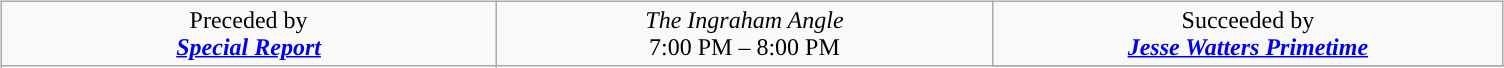<table style="text-align:center; width:100%;">
<tr>
<td style="width:10%;"> </td>
<td style="width:80%;"><br><table class="wikitable" style="width:100%; text-align:center;">
<tr>
<td rowspan="3" style="text-align:center; width:33%;">Preceded by<br><a href='#'><strong><em>Special Report</em></strong></a></td>
<td rowspan="3" style="text-align:center; width:33%;"><em>The Ingraham Angle</em><br>7:00 PM – 8:00 PM</td>
<td style="text-align:center;">Succeeded by<br><strong><em><a href='#'>Jesse Watters Primetime</a></em></strong></td>
</tr>
<tr>
</tr>
</table>
</td>
<td style="width:10%;"> </td>
</tr>
</table>
